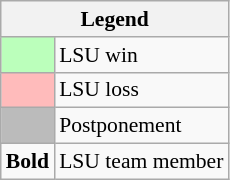<table class="wikitable" style="font-size:90%">
<tr>
<th colspan="2">Legend</th>
</tr>
<tr>
<td bgcolor="#bbffbb"> </td>
<td>LSU win</td>
</tr>
<tr>
<td bgcolor="#ffbbbb"> </td>
<td>LSU loss</td>
</tr>
<tr>
<td bgcolor="#bbbbbb"> </td>
<td>Postponement</td>
</tr>
<tr>
<td><strong>Bold</strong></td>
<td>LSU team member</td>
</tr>
</table>
